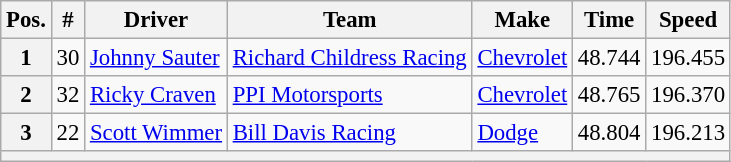<table class="wikitable" style="font-size:95%">
<tr>
<th>Pos.</th>
<th>#</th>
<th>Driver</th>
<th>Team</th>
<th>Make</th>
<th>Time</th>
<th>Speed</th>
</tr>
<tr>
<th>1</th>
<td>30</td>
<td><a href='#'>Johnny Sauter</a></td>
<td><a href='#'>Richard Childress Racing</a></td>
<td><a href='#'>Chevrolet</a></td>
<td>48.744</td>
<td>196.455</td>
</tr>
<tr>
<th>2</th>
<td>32</td>
<td><a href='#'>Ricky Craven</a></td>
<td><a href='#'>PPI Motorsports</a></td>
<td><a href='#'>Chevrolet</a></td>
<td>48.765</td>
<td>196.370</td>
</tr>
<tr>
<th>3</th>
<td>22</td>
<td><a href='#'>Scott Wimmer</a></td>
<td><a href='#'>Bill Davis Racing</a></td>
<td><a href='#'>Dodge</a></td>
<td>48.804</td>
<td>196.213</td>
</tr>
<tr>
<th colspan="7"></th>
</tr>
</table>
